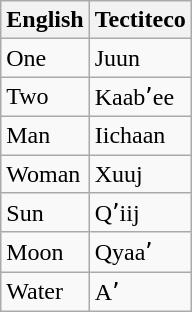<table class="wikitable">
<tr>
<th>English</th>
<th>Tectiteco</th>
</tr>
<tr>
<td>One</td>
<td>Juun</td>
</tr>
<tr>
<td>Two</td>
<td>Kaabʼee</td>
</tr>
<tr>
<td>Man</td>
<td>Iichaan</td>
</tr>
<tr>
<td>Woman</td>
<td>Xuuj</td>
</tr>
<tr>
<td>Sun</td>
<td>Qʼiij</td>
</tr>
<tr>
<td>Moon</td>
<td>Qyaaʼ</td>
</tr>
<tr>
<td>Water</td>
<td>Aʼ</td>
</tr>
</table>
